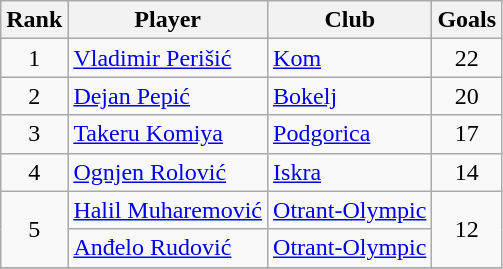<table class="wikitable" style="text-align:center;">
<tr>
<th>Rank</th>
<th>Player</th>
<th>Club</th>
<th>Goals</th>
</tr>
<tr>
<td>1</td>
<td align="left"> <a href='#'>Vladimir Perišić</a></td>
<td align="left"><a href='#'>Kom</a></td>
<td>22</td>
</tr>
<tr>
<td>2</td>
<td align="left"> <a href='#'>Dejan Pepić</a></td>
<td align="left"><a href='#'>Bokelj</a></td>
<td>20</td>
</tr>
<tr>
<td>3</td>
<td align="left"> <a href='#'>Takeru Komiya</a></td>
<td align="left"><a href='#'>Podgorica</a></td>
<td>17</td>
</tr>
<tr>
<td>4</td>
<td align="left"> <a href='#'>Ognjen Rolović</a></td>
<td align="left"><a href='#'>Iskra</a></td>
<td>14</td>
</tr>
<tr>
<td rowspan="2">5</td>
<td align="left"> <a href='#'>Halil Muharemović</a></td>
<td align="left"><a href='#'>Otrant-Olympic</a></td>
<td rowspan="2">12</td>
</tr>
<tr>
<td align="left"> <a href='#'>Anđelo Rudović</a></td>
<td align="left"><a href='#'>Otrant-Olympic</a></td>
</tr>
<tr>
</tr>
</table>
